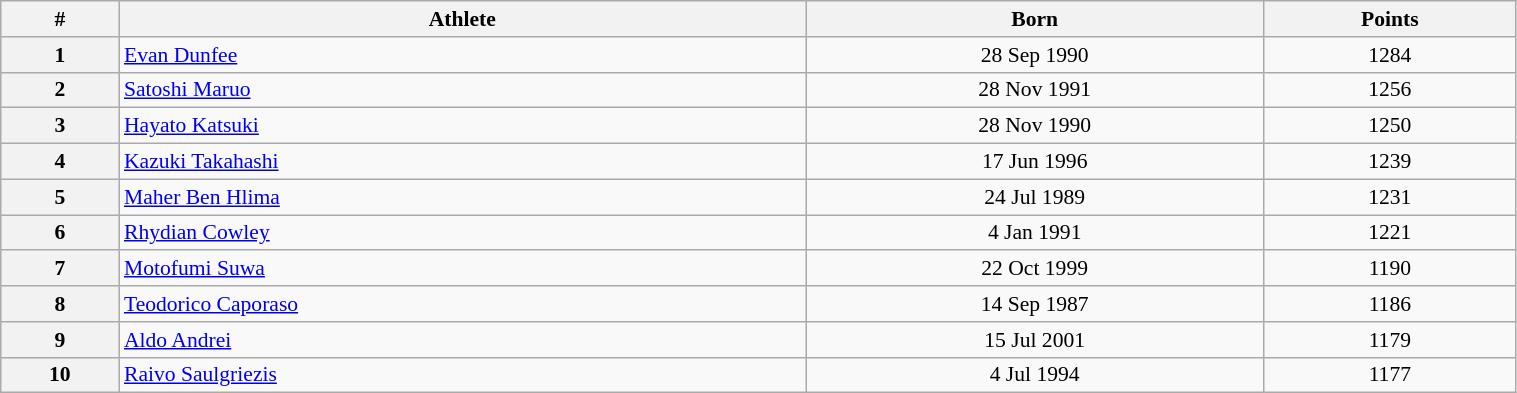<table class="wikitable" width=80% style="font-size:90%; text-align:center;">
<tr>
<th>#</th>
<th>Athlete</th>
<th>Born</th>
<th>Points</th>
</tr>
<tr>
<th>1</th>
<td align=left> <a href='#'>Evan Dunfee</a></td>
<td>28 Sep 1990</td>
<td>1284</td>
</tr>
<tr>
<th>2</th>
<td align=left> <a href='#'>Satoshi Maruo</a></td>
<td>28 Nov 1991</td>
<td>1256</td>
</tr>
<tr>
<th>3</th>
<td align=left> <a href='#'>Hayato Katsuki</a></td>
<td>28 Nov 1990</td>
<td>1250</td>
</tr>
<tr>
<th>4</th>
<td align=left> <a href='#'>Kazuki Takahashi</a></td>
<td>17 Jun 1996</td>
<td>1239</td>
</tr>
<tr>
<th>5</th>
<td align=left> <a href='#'>Maher Ben Hlima</a></td>
<td>24 Jul 1989</td>
<td>1231</td>
</tr>
<tr>
<th>6</th>
<td align=left> <a href='#'>Rhydian Cowley</a></td>
<td>4 Jan 1991</td>
<td>1221</td>
</tr>
<tr>
<th>7</th>
<td align=left> <a href='#'>Motofumi Suwa</a></td>
<td>22 Oct 1999</td>
<td>1190</td>
</tr>
<tr>
<th>8</th>
<td align=left> <a href='#'>Teodorico Caporaso</a></td>
<td>14 Sep 1987</td>
<td>1186</td>
</tr>
<tr>
<th>9</th>
<td align=left> <a href='#'>Aldo Andrei</a></td>
<td>15 Jul 2001</td>
<td>1179</td>
</tr>
<tr>
<th>10</th>
<td align=left> <a href='#'>Raivo Saulgriezis</a></td>
<td>4 Jul 1994</td>
<td>1177</td>
</tr>
</table>
